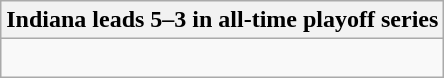<table class="wikitable collapsible collapsed">
<tr>
<th>Indiana leads 5–3 in all-time playoff series</th>
</tr>
<tr>
<td><br>






</td>
</tr>
</table>
